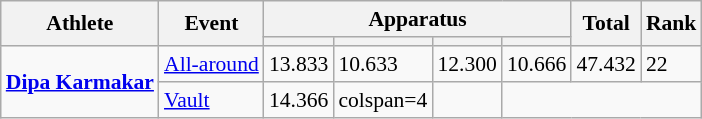<table class="wikitable" style="font-size:90%">
<tr>
<th rowspan=2>Athlete</th>
<th rowspan=2>Event</th>
<th colspan=4>Apparatus</th>
<th rowspan=2>Total</th>
<th rowspan=2>Rank</th>
</tr>
<tr style="font-size:95%">
<th></th>
<th></th>
<th></th>
<th></th>
</tr>
<tr>
<td align=left rowspan=2><strong><a href='#'>Dipa Karmakar</a></strong></td>
<td align=left><a href='#'>All-around</a></td>
<td>13.833</td>
<td>10.633</td>
<td>12.300</td>
<td>10.666</td>
<td>47.432</td>
<td>22</td>
</tr>
<tr>
<td align=left><a href='#'>Vault</a></td>
<td>14.366</td>
<td>colspan=4 </td>
<td></td>
</tr>
</table>
